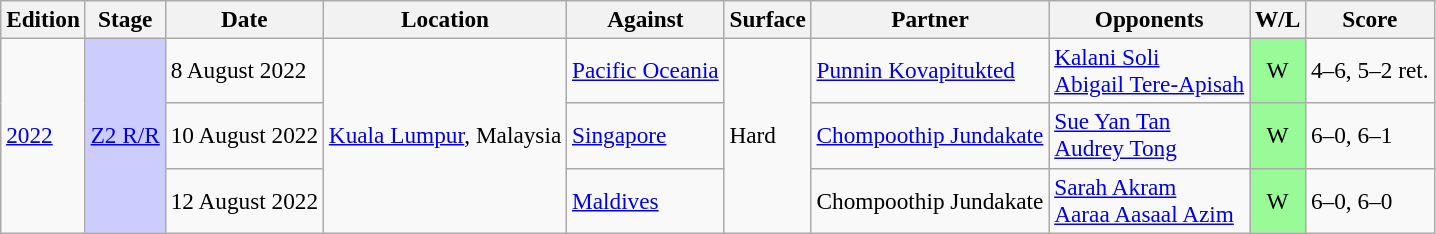<table class=wikitable style=font-size:97%>
<tr>
<th>Edition</th>
<th>Stage</th>
<th>Date</th>
<th>Location</th>
<th>Against</th>
<th>Surface</th>
<th>Partner</th>
<th>Opponents</th>
<th>W/L</th>
<th>Score</th>
</tr>
<tr>
<td rowspan="3"><a href='#'>2022</a></td>
<td style="background:#ccf;" rowspan="3"><a href='#'>Z2 R/R</a></td>
<td rowspan="1">8 August 2022</td>
<td rowspan="3"><a href='#'>Kuala Lumpur</a>, Malaysia</td>
<td> <a href='#'>Pacific Oceania</a></td>
<td rowspan="3">Hard</td>
<td><a href='#'>Punnin Kovapitukted</a></td>
<td><a href='#'>Kalani Soli</a> <br> <a href='#'>Abigail Tere-Apisah</a></td>
<td style="text-align:center; background:#98fb98;">W</td>
<td>4–6, 5–2 ret.</td>
</tr>
<tr>
<td>10 August 2022</td>
<td> <a href='#'>Singapore</a></td>
<td><a href='#'>Chompoothip Jundakate</a></td>
<td><a href='#'>Sue Yan Tan</a> <br> <a href='#'>Audrey Tong</a></td>
<td style="text-align:center; background:#98fb98;">W</td>
<td>6–0, 6–1</td>
</tr>
<tr>
<td>12 August 2022</td>
<td> <a href='#'>Maldives</a></td>
<td>Chompoothip Jundakate</td>
<td><a href='#'>Sarah Akram</a> <br> <a href='#'>Aaraa Aasaal Azim</a></td>
<td style="text-align:center; background:#98fb98;">W</td>
<td>6–0, 6–0</td>
</tr>
</table>
